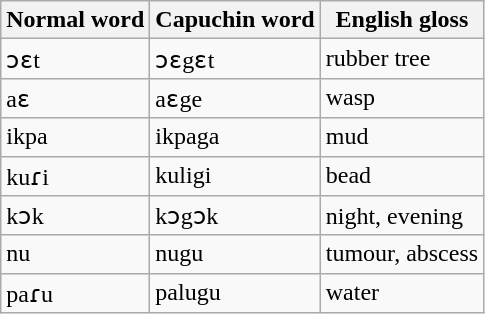<table class="wikitable">
<tr>
<th>Normal word</th>
<th>Capuchin word</th>
<th>English gloss</th>
</tr>
<tr>
<td>ɔɛt</td>
<td>ɔɛgɛt</td>
<td>rubber tree</td>
</tr>
<tr>
<td>aɛ</td>
<td>aɛge</td>
<td>wasp</td>
</tr>
<tr>
<td>ikpa</td>
<td>ikpaga</td>
<td>mud</td>
</tr>
<tr>
<td>kuɾi</td>
<td>kuligi</td>
<td>bead</td>
</tr>
<tr>
<td>kɔk</td>
<td>kɔgɔk</td>
<td>night, evening</td>
</tr>
<tr>
<td>nu</td>
<td>nugu</td>
<td>tumour, abscess</td>
</tr>
<tr>
<td>paɾu</td>
<td>palugu</td>
<td>water</td>
</tr>
</table>
